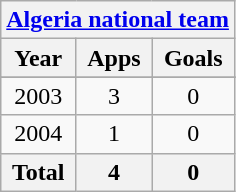<table class="wikitable" style="text-align:center">
<tr>
<th colspan=3><a href='#'>Algeria national team</a></th>
</tr>
<tr>
<th>Year</th>
<th>Apps</th>
<th>Goals</th>
</tr>
<tr>
</tr>
<tr>
<td>2003</td>
<td>3</td>
<td>0</td>
</tr>
<tr>
<td>2004</td>
<td>1</td>
<td>0</td>
</tr>
<tr>
<th>Total</th>
<th>4</th>
<th>0</th>
</tr>
</table>
